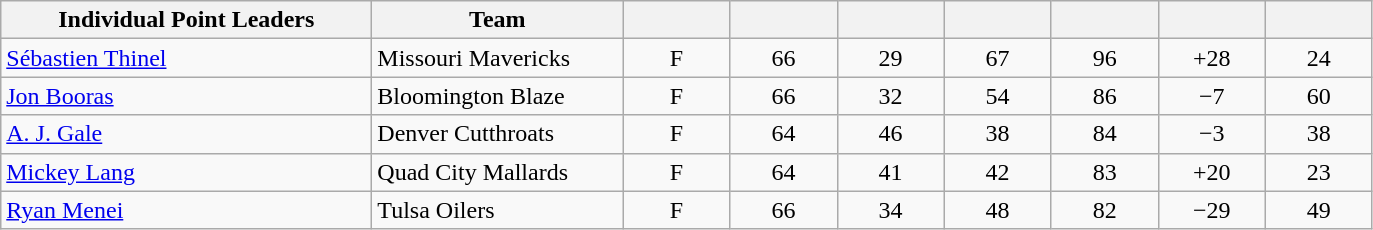<table class="wikitable sortable">
<tr>
<th style="width:15em;" class="unsortable">Individual Point Leaders</th>
<th style="width:10em;">Team</th>
<th style="width:4em;"></th>
<th style="width:4em;"></th>
<th style="width:4em;"></th>
<th style="width:4em;"></th>
<th style="width:4em;"></th>
<th style="width:4em;"></th>
<th style="width:4em;"></th>
</tr>
<tr align=center>
<td align=left><a href='#'>Sébastien Thinel</a></td>
<td align=left>Missouri Mavericks</td>
<td>F</td>
<td>66</td>
<td>29</td>
<td>67</td>
<td>96</td>
<td>+28</td>
<td>24</td>
</tr>
<tr align=center>
<td align=left><a href='#'>Jon Booras</a></td>
<td align=left>Bloomington Blaze</td>
<td>F</td>
<td>66</td>
<td>32</td>
<td>54</td>
<td>86</td>
<td>−7</td>
<td>60</td>
</tr>
<tr align=center>
<td align=left><a href='#'>A. J. Gale</a></td>
<td align=left>Denver Cutthroats</td>
<td>F</td>
<td>64</td>
<td>46</td>
<td>38</td>
<td>84</td>
<td>−3</td>
<td>38</td>
</tr>
<tr align=center>
<td align=left><a href='#'>Mickey Lang</a></td>
<td align=left>Quad City Mallards</td>
<td>F</td>
<td>64</td>
<td>41</td>
<td>42</td>
<td>83</td>
<td>+20</td>
<td>23</td>
</tr>
<tr align=center>
<td align=left><a href='#'>Ryan Menei</a></td>
<td align=left>Tulsa Oilers</td>
<td>F</td>
<td>66</td>
<td>34</td>
<td>48</td>
<td>82</td>
<td>−29</td>
<td>49</td>
</tr>
</table>
